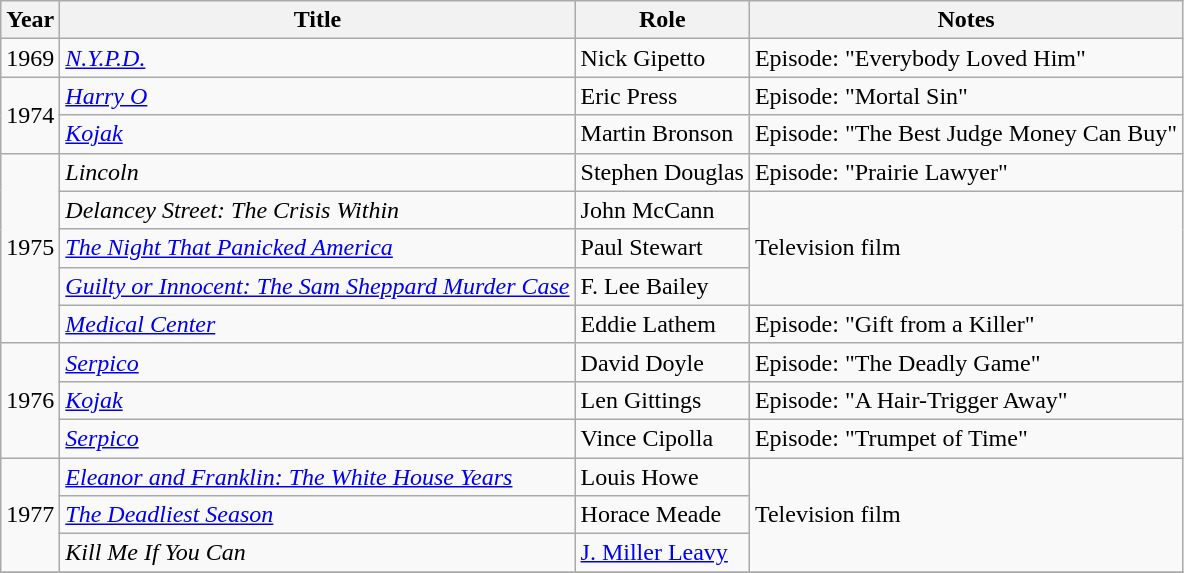<table class="wikitable">
<tr>
<th>Year</th>
<th>Title</th>
<th>Role</th>
<th>Notes</th>
</tr>
<tr>
<td>1969</td>
<td><em><a href='#'>N.Y.P.D.</a></em></td>
<td>Nick Gipetto</td>
<td>Episode: "Everybody Loved Him"</td>
</tr>
<tr>
<td rowspan="2">1974</td>
<td><em><a href='#'>Harry O</a></em></td>
<td>Eric Press</td>
<td>Episode: "Mortal Sin"</td>
</tr>
<tr>
<td><em><a href='#'>Kojak</a></em></td>
<td>Martin Bronson</td>
<td>Episode: "The Best Judge Money Can Buy"</td>
</tr>
<tr>
<td rowspan="5">1975</td>
<td><em>Lincoln</em></td>
<td>Stephen Douglas</td>
<td>Episode: "Prairie Lawyer"</td>
</tr>
<tr>
<td><em>Delancey Street: The Crisis Within</em></td>
<td>John McCann</td>
<td rowspan="3">Television film</td>
</tr>
<tr>
<td><em><a href='#'>The Night That Panicked America</a></em></td>
<td>Paul Stewart</td>
</tr>
<tr>
<td><em><a href='#'>Guilty or Innocent: The Sam Sheppard Murder Case</a></em></td>
<td>F. Lee Bailey</td>
</tr>
<tr>
<td><em><a href='#'>Medical Center</a></em></td>
<td>Eddie Lathem</td>
<td>Episode: "Gift from a Killer"</td>
</tr>
<tr>
<td rowspan="3">1976</td>
<td><em><a href='#'>Serpico</a></em></td>
<td>David Doyle</td>
<td>Episode: "The Deadly Game"</td>
</tr>
<tr>
<td><em><a href='#'>Kojak</a></em></td>
<td>Len Gittings</td>
<td>Episode: "A Hair-Trigger Away"</td>
</tr>
<tr>
<td><em><a href='#'>Serpico</a></em></td>
<td>Vince Cipolla</td>
<td>Episode: "Trumpet of Time"</td>
</tr>
<tr>
<td rowspan="3">1977</td>
<td><em><a href='#'>Eleanor and Franklin: The White House Years</a></em></td>
<td>Louis Howe</td>
<td rowspan="3">Television film</td>
</tr>
<tr>
<td><em><a href='#'>The Deadliest Season</a></em></td>
<td>Horace Meade</td>
</tr>
<tr>
<td><em>Kill Me If You Can</em></td>
<td><a href='#'>J. Miller Leavy</a></td>
</tr>
<tr>
</tr>
</table>
